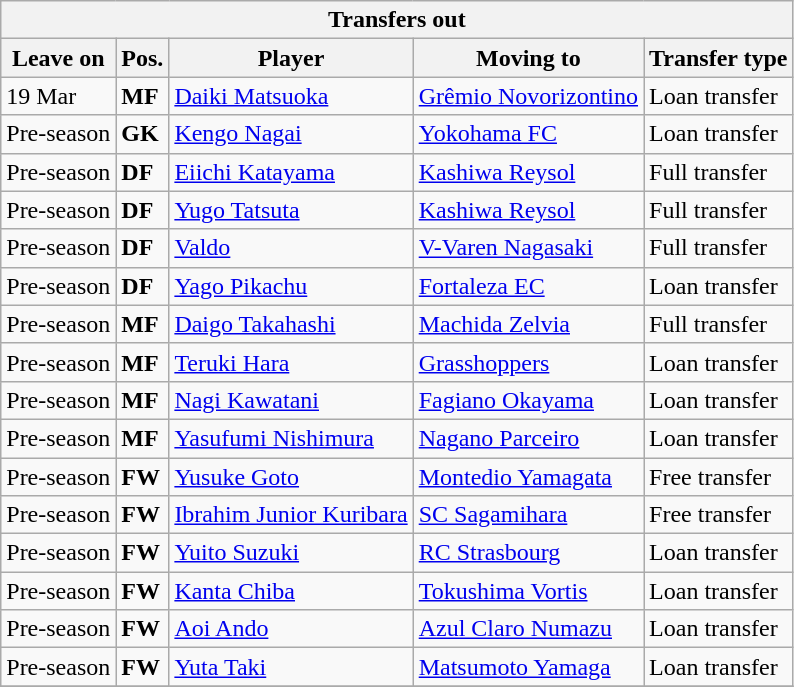<table class="wikitable sortable" style=“text-align:left;>
<tr>
<th colspan="5">Transfers out</th>
</tr>
<tr>
<th>Leave on</th>
<th>Pos.</th>
<th>Player</th>
<th>Moving to</th>
<th>Transfer type</th>
</tr>
<tr>
<td>19 Mar</td>
<td><strong>MF</strong></td>
<td> <a href='#'>Daiki Matsuoka</a></td>
<td> <a href='#'>Grêmio Novorizontino</a></td>
<td>Loan transfer</td>
</tr>
<tr>
<td>Pre-season</td>
<td><strong>GK</strong></td>
<td> <a href='#'>Kengo Nagai</a></td>
<td> <a href='#'>Yokohama FC</a></td>
<td>Loan transfer</td>
</tr>
<tr>
<td>Pre-season</td>
<td><strong>DF</strong></td>
<td> <a href='#'>Eiichi Katayama</a></td>
<td> <a href='#'>Kashiwa Reysol</a></td>
<td>Full transfer</td>
</tr>
<tr>
<td>Pre-season</td>
<td><strong>DF</strong></td>
<td> <a href='#'>Yugo Tatsuta</a></td>
<td> <a href='#'>Kashiwa Reysol</a></td>
<td>Full transfer</td>
</tr>
<tr>
<td>Pre-season</td>
<td><strong>DF</strong></td>
<td> <a href='#'>Valdo</a></td>
<td> <a href='#'>V-Varen Nagasaki</a></td>
<td>Full transfer</td>
</tr>
<tr>
<td>Pre-season</td>
<td><strong>DF</strong></td>
<td> <a href='#'>Yago Pikachu</a></td>
<td> <a href='#'>Fortaleza EC</a></td>
<td>Loan transfer</td>
</tr>
<tr>
<td>Pre-season</td>
<td><strong>MF</strong></td>
<td> <a href='#'>Daigo Takahashi</a></td>
<td> <a href='#'>Machida Zelvia</a></td>
<td>Full transfer</td>
</tr>
<tr>
<td>Pre-season</td>
<td><strong>MF</strong></td>
<td> <a href='#'>Teruki Hara</a></td>
<td> <a href='#'>Grasshoppers</a></td>
<td>Loan transfer</td>
</tr>
<tr>
<td>Pre-season</td>
<td><strong>MF</strong></td>
<td> <a href='#'>Nagi Kawatani</a></td>
<td> <a href='#'>Fagiano Okayama</a></td>
<td>Loan transfer</td>
</tr>
<tr>
<td>Pre-season</td>
<td><strong>MF</strong></td>
<td> <a href='#'>Yasufumi Nishimura</a></td>
<td> <a href='#'>Nagano Parceiro</a></td>
<td>Loan transfer</td>
</tr>
<tr>
<td>Pre-season</td>
<td><strong>FW</strong></td>
<td> <a href='#'>Yusuke Goto</a></td>
<td> <a href='#'>Montedio Yamagata</a></td>
<td>Free transfer</td>
</tr>
<tr>
<td>Pre-season</td>
<td><strong>FW</strong></td>
<td> <a href='#'>Ibrahim Junior Kuribara</a></td>
<td> <a href='#'>SC Sagamihara</a></td>
<td>Free transfer</td>
</tr>
<tr>
<td>Pre-season</td>
<td><strong>FW</strong></td>
<td> <a href='#'>Yuito Suzuki</a></td>
<td> <a href='#'>RC Strasbourg</a></td>
<td>Loan transfer</td>
</tr>
<tr>
<td>Pre-season</td>
<td><strong>FW</strong></td>
<td> <a href='#'>Kanta Chiba</a></td>
<td> <a href='#'>Tokushima Vortis</a></td>
<td>Loan transfer</td>
</tr>
<tr>
<td>Pre-season</td>
<td><strong>FW</strong></td>
<td> <a href='#'>Aoi Ando</a></td>
<td> <a href='#'>Azul Claro Numazu</a></td>
<td>Loan transfer</td>
</tr>
<tr>
<td>Pre-season</td>
<td><strong>FW</strong></td>
<td> <a href='#'>Yuta Taki</a></td>
<td> <a href='#'>Matsumoto Yamaga</a></td>
<td>Loan transfer</td>
</tr>
<tr>
</tr>
</table>
